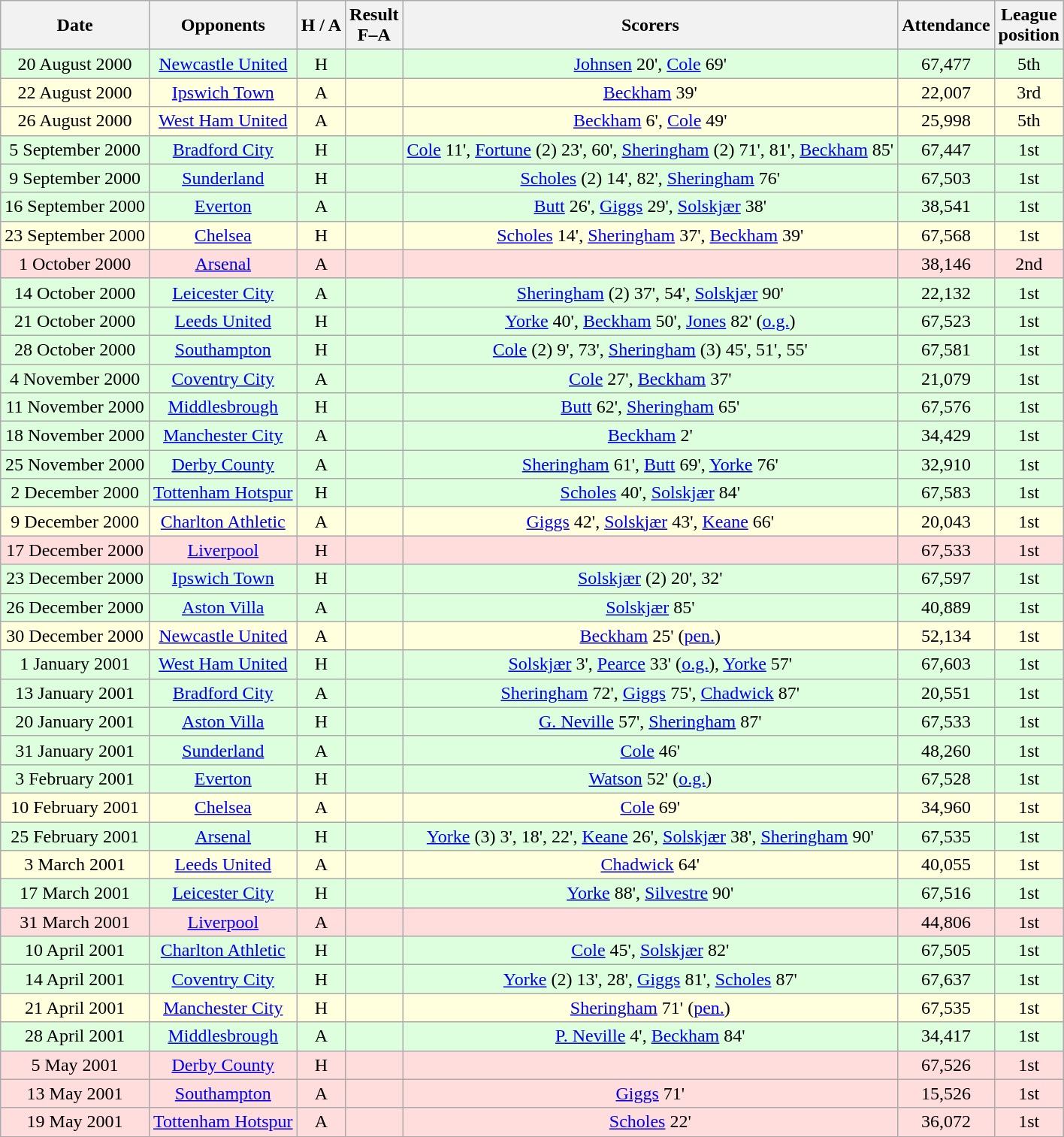<table class="wikitable" style="text-align:center">
<tr>
<th>Date</th>
<th>Opponents</th>
<th>H / A</th>
<th>Result<br>F–A</th>
<th>Scorers</th>
<th>Attendance</th>
<th>League<br>position</th>
</tr>
<tr bgcolor="#ddffdd">
<td>20 August 2000</td>
<td><a href='#'>Newcastle United</a></td>
<td>H</td>
<td></td>
<td><a href='#'>Johnsen</a> 20', <a href='#'>Cole</a> 69'</td>
<td>67,477</td>
<td>5th</td>
</tr>
<tr bgcolor="#ffffdd">
<td>22 August 2000</td>
<td><a href='#'>Ipswich Town</a></td>
<td>A</td>
<td></td>
<td><a href='#'>Beckham</a> 39'</td>
<td>22,007</td>
<td>3rd</td>
</tr>
<tr bgcolor="#ffffdd">
<td>26 August 2000</td>
<td><a href='#'>West Ham United</a></td>
<td>A</td>
<td></td>
<td><a href='#'>Beckham</a> 6', <a href='#'>Cole</a> 49'</td>
<td>25,998</td>
<td>5th</td>
</tr>
<tr bgcolor="#ddffdd">
<td>5 September 2000</td>
<td><a href='#'>Bradford City</a></td>
<td>H</td>
<td></td>
<td><a href='#'>Cole</a> 11', <a href='#'>Fortune</a> (2) 23', 60', <a href='#'>Sheringham</a> (2) 71', 81', <a href='#'>Beckham</a> 85'</td>
<td>67,447</td>
<td>1st</td>
</tr>
<tr bgcolor="#ddffdd">
<td>9 September 2000</td>
<td><a href='#'>Sunderland</a></td>
<td>H</td>
<td></td>
<td><a href='#'>Scholes</a> (2) 14', 82', <a href='#'>Sheringham</a> 76'</td>
<td>67,503</td>
<td>1st</td>
</tr>
<tr bgcolor="#ddffdd">
<td>16 September 2000</td>
<td><a href='#'>Everton</a></td>
<td>A</td>
<td></td>
<td><a href='#'>Butt</a> 26', <a href='#'>Giggs</a> 29', <a href='#'>Solskjær</a> 38'</td>
<td>38,541</td>
<td>1st</td>
</tr>
<tr bgcolor="#ffffdd">
<td>23 September 2000</td>
<td><a href='#'>Chelsea</a></td>
<td>H</td>
<td></td>
<td><a href='#'>Scholes</a> 14', <a href='#'>Sheringham</a> 37', <a href='#'>Beckham</a> 39'</td>
<td>67,568</td>
<td>1st</td>
</tr>
<tr bgcolor="#ffdddd">
<td>1 October 2000</td>
<td><a href='#'>Arsenal</a></td>
<td>A</td>
<td></td>
<td></td>
<td>38,146</td>
<td>2nd</td>
</tr>
<tr bgcolor="#ddffdd">
<td>14 October 2000</td>
<td><a href='#'>Leicester City</a></td>
<td>A</td>
<td></td>
<td><a href='#'>Sheringham</a> (2) 37', 54', <a href='#'>Solskjær</a> 90'</td>
<td>22,132</td>
<td>1st</td>
</tr>
<tr bgcolor="#ddffdd">
<td>21 October 2000</td>
<td><a href='#'>Leeds United</a></td>
<td>H</td>
<td></td>
<td><a href='#'>Yorke</a> 40', <a href='#'>Beckham</a> 50', <a href='#'>Jones</a> 82' (<a href='#'>o.g.</a>)</td>
<td>67,523</td>
<td>1st</td>
</tr>
<tr bgcolor="#ddffdd">
<td>28 October 2000</td>
<td><a href='#'>Southampton</a></td>
<td>H</td>
<td></td>
<td><a href='#'>Cole</a> (2) 9', 73', <a href='#'>Sheringham</a> (3) 45', 51', 55'</td>
<td>67,581</td>
<td>1st</td>
</tr>
<tr bgcolor="#ddffdd">
<td>4 November 2000</td>
<td><a href='#'>Coventry City</a></td>
<td>A</td>
<td></td>
<td><a href='#'>Cole</a> 27', <a href='#'>Beckham</a> 37'</td>
<td>21,079</td>
<td>1st</td>
</tr>
<tr bgcolor="#ddffdd">
<td>11 November 2000</td>
<td><a href='#'>Middlesbrough</a></td>
<td>H</td>
<td></td>
<td><a href='#'>Butt</a> 62', <a href='#'>Sheringham</a> 65'</td>
<td>67,576</td>
<td>1st</td>
</tr>
<tr bgcolor="#ddffdd">
<td>18 November 2000</td>
<td><a href='#'>Manchester City</a></td>
<td>A</td>
<td></td>
<td><a href='#'>Beckham</a> 2'</td>
<td>34,429</td>
<td>1st</td>
</tr>
<tr bgcolor="#ddffdd">
<td>25 November 2000</td>
<td><a href='#'>Derby County</a></td>
<td>A</td>
<td></td>
<td><a href='#'>Sheringham</a> 61', <a href='#'>Butt</a> 69', <a href='#'>Yorke</a> 76'</td>
<td>32,910</td>
<td>1st</td>
</tr>
<tr bgcolor="#ddffdd">
<td>2 December 2000</td>
<td><a href='#'>Tottenham Hotspur</a></td>
<td>H</td>
<td></td>
<td><a href='#'>Scholes</a> 40', <a href='#'>Solskjær</a> 84'</td>
<td>67,583</td>
<td>1st</td>
</tr>
<tr bgcolor="#ffffdd">
<td>9 December 2000</td>
<td><a href='#'>Charlton Athletic</a></td>
<td>A</td>
<td></td>
<td><a href='#'>Giggs</a> 42', <a href='#'>Solskjær</a> 43', <a href='#'>Keane</a> 66'</td>
<td>20,043</td>
<td>1st</td>
</tr>
<tr bgcolor="#ffdddd">
<td>17 December 2000</td>
<td><a href='#'>Liverpool</a></td>
<td>H</td>
<td></td>
<td></td>
<td>67,533</td>
<td>1st</td>
</tr>
<tr bgcolor="#ddffdd">
<td>23 December 2000</td>
<td><a href='#'>Ipswich Town</a></td>
<td>H</td>
<td></td>
<td><a href='#'>Solskjær</a> (2) 20', 32'</td>
<td>67,597</td>
<td>1st</td>
</tr>
<tr bgcolor="#ddffdd">
<td>26 December 2000</td>
<td><a href='#'>Aston Villa</a></td>
<td>A</td>
<td></td>
<td><a href='#'>Solskjær</a> 85'</td>
<td>40,889</td>
<td>1st</td>
</tr>
<tr bgcolor="#ffffdd">
<td>30 December 2000</td>
<td><a href='#'>Newcastle United</a></td>
<td>A</td>
<td></td>
<td><a href='#'>Beckham</a> 25' (<a href='#'>pen.</a>)</td>
<td>52,134</td>
<td>1st</td>
</tr>
<tr bgcolor="#ddffdd">
<td>1 January 2001</td>
<td><a href='#'>West Ham United</a></td>
<td>H</td>
<td></td>
<td><a href='#'>Solskjær</a> 3', <a href='#'>Pearce</a> 33' (<a href='#'>o.g.</a>), <a href='#'>Yorke</a> 57'</td>
<td>67,603</td>
<td>1st</td>
</tr>
<tr bgcolor="#ddffdd">
<td>13 January 2001</td>
<td><a href='#'>Bradford City</a></td>
<td>A</td>
<td></td>
<td><a href='#'>Sheringham</a> 72', <a href='#'>Giggs</a> 75', <a href='#'>Chadwick</a> 87'</td>
<td>20,551</td>
<td>1st</td>
</tr>
<tr bgcolor="#ddffdd">
<td>20 January 2001</td>
<td><a href='#'>Aston Villa</a></td>
<td>H</td>
<td></td>
<td><a href='#'>G. Neville</a> 57', <a href='#'>Sheringham</a> 87'</td>
<td>67,533</td>
<td>1st</td>
</tr>
<tr bgcolor="#ddffdd">
<td>31 January 2001</td>
<td><a href='#'>Sunderland</a></td>
<td>A</td>
<td></td>
<td><a href='#'>Cole</a> 46'</td>
<td>48,260</td>
<td>1st</td>
</tr>
<tr bgcolor="#ddffdd">
<td>3 February 2001</td>
<td><a href='#'>Everton</a></td>
<td>H</td>
<td></td>
<td><a href='#'>Watson</a> 52' (<a href='#'>o.g.</a>)</td>
<td>67,528</td>
<td>1st</td>
</tr>
<tr bgcolor="#ffffdd">
<td>10 February 2001</td>
<td><a href='#'>Chelsea</a></td>
<td>A</td>
<td></td>
<td><a href='#'>Cole</a> 69'</td>
<td>34,960</td>
<td>1st</td>
</tr>
<tr bgcolor="#ddffdd">
<td>25 February 2001</td>
<td><a href='#'>Arsenal</a></td>
<td>H</td>
<td></td>
<td><a href='#'>Yorke</a> (3) 3', 18', 22', <a href='#'>Keane</a> 26', <a href='#'>Solskjær</a> 38', <a href='#'>Sheringham</a> 90'</td>
<td>67,535</td>
<td>1st</td>
</tr>
<tr bgcolor="#ffffdd">
<td>3 March 2001</td>
<td><a href='#'>Leeds United</a></td>
<td>A</td>
<td></td>
<td><a href='#'>Chadwick</a> 64'</td>
<td>40,055</td>
<td>1st</td>
</tr>
<tr bgcolor="#ddffdd">
<td>17 March 2001</td>
<td><a href='#'>Leicester City</a></td>
<td>H</td>
<td></td>
<td><a href='#'>Yorke</a> 88', <a href='#'>Silvestre</a> 90'</td>
<td>67,516</td>
<td>1st</td>
</tr>
<tr bgcolor="#ffdddd">
<td>31 March 2001</td>
<td><a href='#'>Liverpool</a></td>
<td>A</td>
<td></td>
<td></td>
<td>44,806</td>
<td>1st</td>
</tr>
<tr bgcolor="#ddffdd">
<td>10 April 2001</td>
<td><a href='#'>Charlton Athletic</a></td>
<td>H</td>
<td></td>
<td><a href='#'>Cole</a> 45', <a href='#'>Solskjær</a> 82'</td>
<td>67,505</td>
<td>1st</td>
</tr>
<tr bgcolor="#ddffdd">
<td>14 April 2001</td>
<td><a href='#'>Coventry City</a></td>
<td>H</td>
<td></td>
<td><a href='#'>Yorke</a> (2) 13', 28', <a href='#'>Giggs</a> 81', <a href='#'>Scholes</a> 87'</td>
<td>67,637</td>
<td>1st</td>
</tr>
<tr bgcolor="#ffffdd">
<td>21 April 2001</td>
<td><a href='#'>Manchester City</a></td>
<td>H</td>
<td></td>
<td><a href='#'>Sheringham</a> 71' (<a href='#'>pen.</a>)</td>
<td>67,535</td>
<td>1st</td>
</tr>
<tr bgcolor="#ddffdd">
<td>28 April 2001</td>
<td><a href='#'>Middlesbrough</a></td>
<td>A</td>
<td></td>
<td><a href='#'>P. Neville</a> 4', <a href='#'>Beckham</a> 84'</td>
<td>34,417</td>
<td>1st</td>
</tr>
<tr bgcolor="#ffdddd">
<td>5 May 2001</td>
<td><a href='#'>Derby County</a></td>
<td>H</td>
<td></td>
<td></td>
<td>67,526</td>
<td>1st</td>
</tr>
<tr bgcolor="#ffdddd">
<td>13 May 2001</td>
<td><a href='#'>Southampton</a></td>
<td>A</td>
<td></td>
<td><a href='#'>Giggs</a> 71'</td>
<td>15,526</td>
<td>1st</td>
</tr>
<tr bgcolor="#ffdddd">
<td>19 May 2001</td>
<td><a href='#'>Tottenham Hotspur</a></td>
<td>A</td>
<td></td>
<td><a href='#'>Scholes</a> 22'</td>
<td>36,072</td>
<td>1st</td>
</tr>
</table>
